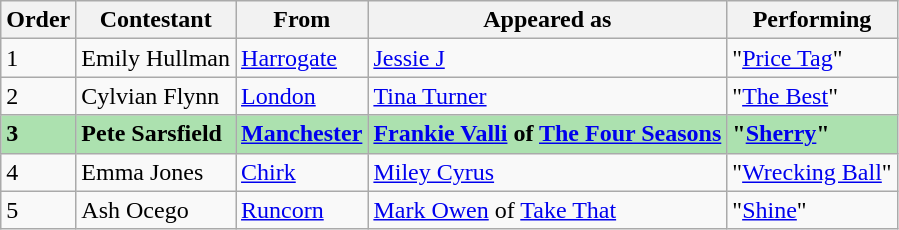<table class="wikitable">
<tr>
<th>Order</th>
<th>Contestant</th>
<th>From</th>
<th>Appeared as</th>
<th>Performing</th>
</tr>
<tr>
<td>1</td>
<td>Emily Hullman</td>
<td><a href='#'>Harrogate</a></td>
<td><a href='#'>Jessie J</a></td>
<td>"<a href='#'>Price Tag</a>"</td>
</tr>
<tr>
<td>2</td>
<td>Cylvian Flynn</td>
<td><a href='#'>London</a></td>
<td><a href='#'>Tina Turner</a></td>
<td>"<a href='#'>The Best</a>"</td>
</tr>
<tr style="background:#ACE1AF;">
<td><strong>3</strong></td>
<td><strong>Pete Sarsfield</strong></td>
<td><strong><a href='#'>Manchester</a></strong></td>
<td><strong><a href='#'>Frankie Valli</a> of <a href='#'>The Four Seasons</a></strong></td>
<td><strong>"<a href='#'>Sherry</a>"</strong></td>
</tr>
<tr>
<td>4</td>
<td>Emma Jones</td>
<td><a href='#'>Chirk</a></td>
<td><a href='#'>Miley Cyrus</a></td>
<td>"<a href='#'>Wrecking Ball</a>"</td>
</tr>
<tr>
<td>5</td>
<td>Ash Ocego</td>
<td><a href='#'>Runcorn</a></td>
<td><a href='#'>Mark Owen</a> of <a href='#'>Take That</a></td>
<td>"<a href='#'>Shine</a>"</td>
</tr>
</table>
